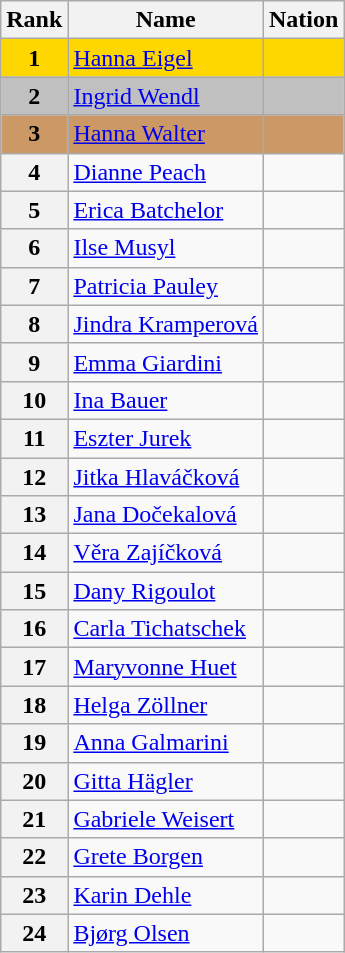<table class="wikitable">
<tr>
<th>Rank</th>
<th>Name</th>
<th>Nation</th>
</tr>
<tr bgcolor="gold">
<td align="center"><strong>1</strong></td>
<td> <a href='#'>Hanna Eigel</a></td>
<td></td>
</tr>
<tr bgcolor="silver">
<td align="center"><strong>2</strong></td>
<td> <a href='#'>Ingrid Wendl</a></td>
<td></td>
</tr>
<tr bgcolor="cc9966">
<td align="center"><strong>3</strong></td>
<td> <a href='#'>Hanna Walter</a></td>
<td></td>
</tr>
<tr>
<th>4</th>
<td> <a href='#'>Dianne Peach</a></td>
<td></td>
</tr>
<tr>
<th>5</th>
<td> <a href='#'>Erica Batchelor</a></td>
<td></td>
</tr>
<tr>
<th>6</th>
<td> <a href='#'>Ilse Musyl</a></td>
<td></td>
</tr>
<tr>
<th>7</th>
<td> <a href='#'>Patricia Pauley</a></td>
<td></td>
</tr>
<tr>
<th>8</th>
<td> <a href='#'>Jindra Kramperová</a></td>
<td></td>
</tr>
<tr>
<th>9</th>
<td> <a href='#'>Emma Giardini</a></td>
<td></td>
</tr>
<tr>
<th>10</th>
<td> <a href='#'>Ina Bauer</a></td>
<td></td>
</tr>
<tr>
<th>11</th>
<td> <a href='#'>Eszter Jurek</a></td>
<td></td>
</tr>
<tr>
<th>12</th>
<td> <a href='#'>Jitka Hlaváčková</a></td>
<td></td>
</tr>
<tr>
<th>13</th>
<td> <a href='#'>Jana Dočekalová</a></td>
<td></td>
</tr>
<tr>
<th>14</th>
<td> <a href='#'>Věra Zajíčková</a></td>
<td></td>
</tr>
<tr>
<th>15</th>
<td> <a href='#'>Dany Rigoulot</a></td>
<td></td>
</tr>
<tr>
<th>16</th>
<td> <a href='#'>Carla Tichatschek</a></td>
<td></td>
</tr>
<tr>
<th>17</th>
<td> <a href='#'>Maryvonne Huet</a></td>
<td></td>
</tr>
<tr>
<th>18</th>
<td> <a href='#'>Helga Zöllner</a></td>
<td></td>
</tr>
<tr>
<th>19</th>
<td> <a href='#'>Anna Galmarini</a></td>
<td></td>
</tr>
<tr>
<th>20</th>
<td> <a href='#'>Gitta Hägler</a></td>
<td></td>
</tr>
<tr>
<th>21</th>
<td> <a href='#'>Gabriele Weisert</a></td>
<td></td>
</tr>
<tr>
<th>22</th>
<td> <a href='#'>Grete Borgen</a></td>
<td></td>
</tr>
<tr>
<th>23</th>
<td> <a href='#'>Karin Dehle</a></td>
<td></td>
</tr>
<tr>
<th>24</th>
<td> <a href='#'>Bjørg Olsen</a></td>
<td></td>
</tr>
</table>
